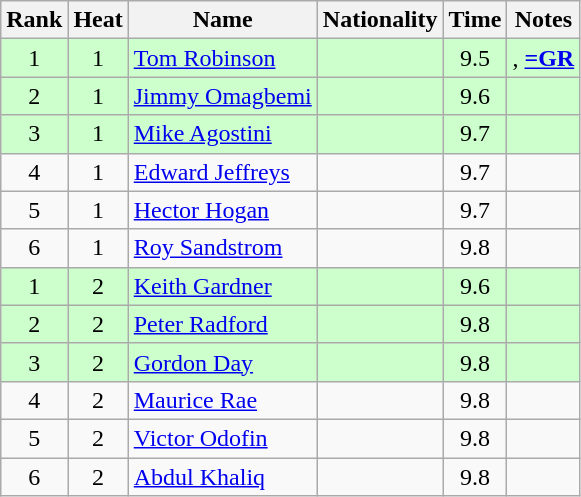<table class="wikitable sortable" style="text-align:center">
<tr>
<th>Rank</th>
<th>Heat</th>
<th>Name</th>
<th>Nationality</th>
<th>Time</th>
<th>Notes</th>
</tr>
<tr bgcolor=ccffcc>
<td>1</td>
<td>1</td>
<td align=left><a href='#'>Tom Robinson</a></td>
<td align=left></td>
<td>9.5</td>
<td>, <strong><a href='#'>=GR</a></strong></td>
</tr>
<tr bgcolor=ccffcc>
<td>2</td>
<td>1</td>
<td align=left><a href='#'>Jimmy Omagbemi</a></td>
<td align=left></td>
<td>9.6</td>
<td></td>
</tr>
<tr bgcolor=ccffcc>
<td>3</td>
<td>1</td>
<td align=left><a href='#'>Mike Agostini</a></td>
<td align=left></td>
<td>9.7</td>
<td></td>
</tr>
<tr>
<td>4</td>
<td>1</td>
<td align=left><a href='#'>Edward Jeffreys</a></td>
<td align=left></td>
<td>9.7</td>
<td></td>
</tr>
<tr>
<td>5</td>
<td>1</td>
<td align=left><a href='#'>Hector Hogan</a></td>
<td align=left></td>
<td>9.7</td>
<td></td>
</tr>
<tr>
<td>6</td>
<td>1</td>
<td align=left><a href='#'>Roy Sandstrom</a></td>
<td align=left></td>
<td>9.8</td>
<td></td>
</tr>
<tr bgcolor=ccffcc>
<td>1</td>
<td>2</td>
<td align=left><a href='#'>Keith Gardner</a></td>
<td align=left></td>
<td>9.6</td>
<td></td>
</tr>
<tr bgcolor=ccffcc>
<td>2</td>
<td>2</td>
<td align=left><a href='#'>Peter Radford</a></td>
<td align=left></td>
<td>9.8</td>
<td></td>
</tr>
<tr bgcolor=ccffcc>
<td>3</td>
<td>2</td>
<td align=left><a href='#'>Gordon Day</a></td>
<td align=left></td>
<td>9.8</td>
<td></td>
</tr>
<tr>
<td>4</td>
<td>2</td>
<td align=left><a href='#'>Maurice Rae</a></td>
<td align=left></td>
<td>9.8</td>
<td></td>
</tr>
<tr>
<td>5</td>
<td>2</td>
<td align=left><a href='#'>Victor Odofin</a></td>
<td align=left></td>
<td>9.8</td>
<td></td>
</tr>
<tr>
<td>6</td>
<td>2</td>
<td align=left><a href='#'>Abdul Khaliq</a></td>
<td align=left></td>
<td>9.8</td>
<td></td>
</tr>
</table>
